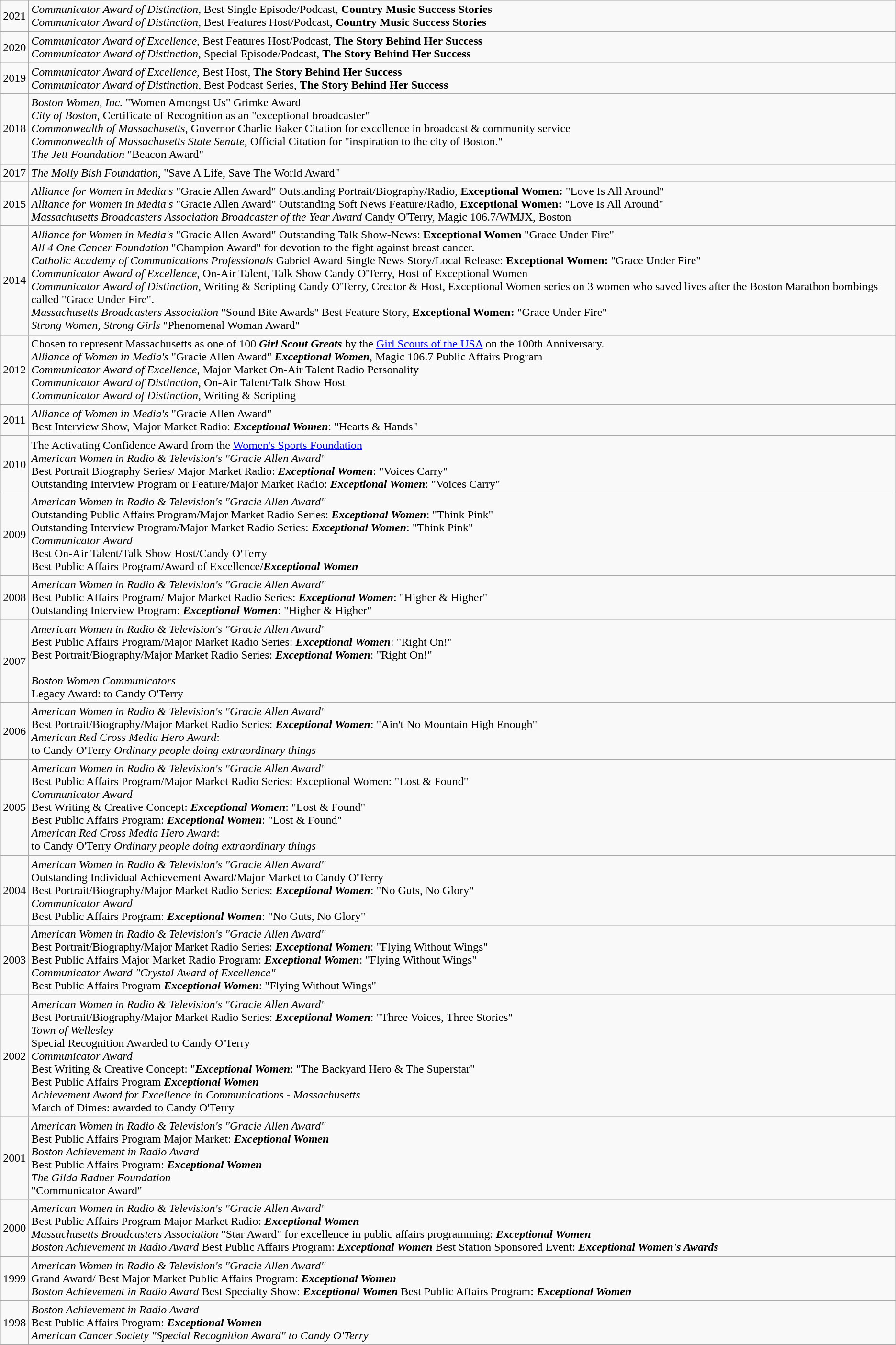<table class="wikitable">
<tr>
<td>2021</td>
<td><em>Communicator Award of Distinction</em>, Best Single Episode/Podcast, <strong>Country Music Success Stories</strong><br><em>Communicator Award of Distinction</em>, Best Features Host/Podcast, <strong>Country Music Success Stories</strong></td>
</tr>
<tr>
<td>2020</td>
<td><em>Communicator Award of Excellence</em>, Best Features Host/Podcast, <strong>The Story Behind Her Success</strong><br><em>Communicator Award of Distinction</em>, Special Episode/Podcast, <strong>The Story Behind Her Success</strong></td>
</tr>
<tr>
<td>2019</td>
<td><em>Communicator Award of Excellence</em>, Best Host, <strong>The Story Behind Her Success</strong><br><em>Communicator Award of Distinction</em>, Best Podcast Series, <strong>The Story Behind Her Success</strong></td>
</tr>
<tr>
<td>2018</td>
<td><em>Boston Women, Inc.</em> "Women Amongst Us"  Grimke Award<br><em>City of Boston</em>, Certificate of Recognition as an "exceptional broadcaster"<br><em>Commonwealth of Massachusetts</em>, Governor Charlie Baker Citation for excellence in broadcast & community service<br><em>Commonwealth of Massachusetts State Senate</em>, Official Citation for "inspiration to the city of Boston."<br><em>The Jett Foundation</em> "Beacon Award"</td>
</tr>
<tr>
<td>2017</td>
<td><em>The Molly Bish Foundation</em>, "Save A Life, Save The World Award"</td>
</tr>
<tr>
<td>2015</td>
<td><em>Alliance for Women in Media's</em> "Gracie Allen Award" Outstanding Portrait/Biography/Radio, <strong>Exceptional Women:</strong>  "Love Is All Around"<br><em>Alliance for Women in Media's</em> "Gracie Allen Award" Outstanding Soft News Feature/Radio, <strong>Exceptional Women:</strong>  "Love Is All Around"<br><em>Massachusetts Broadcasters Association Broadcaster of the Year Award</em> Candy O'Terry, Magic 106.7/WMJX, Boston</td>
</tr>
<tr>
<td>2014</td>
<td><em>Alliance for Women in Media's</em> "Gracie Allen Award" Outstanding Talk Show-News:  <strong>Exceptional Women</strong> "Grace Under Fire"<br><em>All 4 One Cancer Foundation</em> "Champion Award" for devotion to the fight against breast cancer.<br><em>Catholic Academy of Communications Professionals</em> Gabriel Award Single News Story/Local Release:  <strong>Exceptional Women:</strong>  "Grace Under Fire"<br><em>Communicator Award of Excellence</em>, On-Air Talent, Talk Show Candy O'Terry, Host of Exceptional Women<br><em>Communicator Award of Distinction</em>, Writing & Scripting Candy O'Terry, Creator & Host, Exceptional Women series on 3 women who saved lives after the Boston Marathon bombings called "Grace Under Fire".<br><em>Massachusetts Broadcasters Association</em> "Sound Bite Awards" Best Feature Story, <strong>Exceptional Women:</strong>  "Grace Under Fire"<br><em>Strong Women, Strong Girls</em> "Phenomenal Woman Award"</td>
</tr>
<tr>
<td>2012</td>
<td>Chosen to represent Massachusetts as one of 100 <strong><em>Girl Scout Greats</em></strong> by the <a href='#'>Girl Scouts of the USA</a> on the 100th Anniversary.<br><em>Alliance of Women in Media's</em>  "Gracie Allen Award" <strong><em>Exceptional Women</em></strong>,  Magic 106.7 Public Affairs Program<br><em>Communicator Award of Excellence,</em> Major Market On-Air Talent Radio Personality<br><em>Communicator Award of Distinction,</em> On-Air Talent/Talk Show Host<br><em>Communicator Award of Distinction,</em> Writing & Scripting</td>
</tr>
<tr>
<td>2011</td>
<td><em>Alliance of Women in Media's</em> "Gracie Allen Award"<br>Best Interview Show, Major Market Radio: <strong><em>Exceptional Women</em></strong>: "Hearts & Hands"</td>
</tr>
<tr>
<td>2010</td>
<td>The Activating Confidence Award from the <a href='#'>Women's Sports Foundation</a><br><em>American Women in Radio & Television's "Gracie Allen Award"</em><br>Best Portrait Biography Series/ Major Market Radio:  <strong><em>Exceptional Women</em></strong>:  "Voices Carry"<br>Outstanding Interview Program or Feature/Major Market Radio:  <strong><em>Exceptional Women</em></strong>:  "Voices Carry"</td>
</tr>
<tr>
<td>2009</td>
<td><em>American Women in Radio & Television's "Gracie Allen Award"</em><br>Outstanding Public Affairs Program/Major Market Radio Series: <strong><em>Exceptional Women</em></strong>: "Think Pink"<br>Outstanding Interview Program/Major Market Radio Series: <strong><em>Exceptional Women</em></strong>: "Think Pink"<br><em>Communicator Award</em><br>Best On-Air Talent/Talk Show Host/Candy O'Terry<br>Best Public Affairs Program/Award of Excellence/<strong><em>Exceptional Women</em></strong></td>
</tr>
<tr>
<td>2008</td>
<td><em>American Women in Radio & Television's "Gracie Allen Award"</em><br>Best Public Affairs Program/ Major Market Radio Series: <strong><em>Exceptional Women</em></strong>: "Higher & Higher"<br>Outstanding Interview Program: <strong><em>Exceptional Women</em></strong>: "Higher & Higher"</td>
</tr>
<tr>
<td>2007</td>
<td><em>American Women in Radio & Television's "Gracie Allen Award"</em><br>Best Public Affairs Program/Major Market Radio Series: <strong><em>Exceptional Women</em></strong>: "Right On!"<br>Best Portrait/Biography/Major Market Radio Series: <strong><em>Exceptional Women</em></strong>: "Right On!" <br>
<br>
<em>Boston Women Communicators</em> <br>
Legacy Award:  to Candy O'Terry</td>
</tr>
<tr>
<td>2006</td>
<td><em>American Women in Radio & Television's "Gracie Allen Award"</em><br>Best Portrait/Biography/Major Market Radio Series: <strong><em>Exceptional Women</em></strong>: "Ain't No Mountain High Enough"<br><em>American Red Cross Media Hero Award</em>: <br>
to Candy O'Terry <em>Ordinary people doing extraordinary things</em></td>
</tr>
<tr>
<td>2005</td>
<td><em>American Women in Radio & Television's "Gracie Allen Award"</em><br>Best Public Affairs Program/Major Market Radio Series: Exceptional Women: "Lost & Found"<br><em>Communicator Award</em><br>Best Writing & Creative Concept: <strong><em>Exceptional Women</em></strong>: "Lost & Found"<br>Best Public Affairs Program:  <strong><em>Exceptional Women</em></strong>: "Lost & Found"<br><em>American Red Cross Media Hero Award</em>:  <br>
to Candy O'Terry <em>Ordinary people doing extraordinary things</em></td>
</tr>
<tr>
<td>2004</td>
<td><em>American Women in Radio & Television's "Gracie Allen Award"</em><br>Outstanding Individual Achievement Award/Major Market to Candy O'Terry<br>Best Portrait/Biography/Major Market Radio Series: <strong><em>Exceptional Women</em></strong>: "No Guts, No Glory"<br><em>Communicator Award</em><br>Best Public Affairs Program:  <strong><em>Exceptional Women</em></strong>: "No Guts, No Glory"</td>
</tr>
<tr>
<td>2003</td>
<td><em>American Women in Radio & Television's "Gracie Allen Award"</em><br>Best Portrait/Biography/Major Market Radio Series: <strong><em>Exceptional Women</em></strong>: "Flying Without Wings"<br>Best Public Affairs Major Market Radio Program: <strong><em>Exceptional Women</em></strong>: "Flying Without Wings"<br><em>Communicator Award "Crystal Award of Excellence"</em><br>Best Public Affairs Program <strong><em>Exceptional Women</em></strong>: "Flying Without Wings"</td>
</tr>
<tr>
<td>2002</td>
<td><em>American Women in Radio & Television's "Gracie Allen Award"</em><br>Best Portrait/Biography/Major Market Radio Series:  <strong><em>Exceptional Women</em></strong>: "Three Voices, Three Stories"<br><em>Town of Wellesley</em><br>Special Recognition Awarded to Candy O'Terry<br><em>Communicator Award</em><br>Best Writing & Creative Concept: "<strong><em>Exceptional Women</em></strong>: "The Backyard Hero & The Superstar"<br>Best Public Affairs Program <strong><em>Exceptional Women</em></strong><br><em>Achievement Award for Excellence in Communications - Massachusetts</em><br>March of Dimes: awarded to Candy O'Terry</td>
</tr>
<tr>
<td>2001</td>
<td><em>American Women in Radio & Television's "Gracie Allen Award"</em><br>Best Public Affairs Program Major Market:   <strong><em>Exceptional Women</em></strong><br><em>Boston Achievement in Radio Award</em><br>Best Public Affairs Program:  <strong><em>Exceptional Women</em></strong><br><em>The Gilda Radner Foundation</em><br>"Communicator Award"</td>
</tr>
<tr>
<td>2000</td>
<td><em>American Women in Radio & Television's "Gracie Allen Award"</em><br>Best Public Affairs Program Major Market Radio: <strong><em>Exceptional Women</em></strong><br><em>Massachusetts Broadcasters Association</em>
"Star Award" for excellence in public affairs programming: <strong><em>Exceptional Women</em></strong><br><em>Boston Achievement in Radio Award</em>
Best Public Affairs Program: <strong><em>Exceptional Women</em></strong>
Best Station Sponsored Event: <strong><em>Exceptional Women's Awards</em></strong></td>
</tr>
<tr>
<td>1999</td>
<td><em>American Women in Radio & Television's "Gracie Allen Award"</em><br>Grand Award/ Best Major Market Public Affairs Program:  <strong><em>Exceptional Women</em></strong><br><em>Boston Achievement in Radio Award</em>
Best Specialty Show:  <strong><em>Exceptional Women</em></strong>
Best Public Affairs Program:  <strong><em>Exceptional Women</em></strong></td>
</tr>
<tr>
<td>1998</td>
<td><em>Boston Achievement in Radio Award</em><br>Best Public Affairs Program: <strong><em>Exceptional Women</em></strong><br><em>American Cancer Society "Special Recognition Award" to Candy O'Terry</em></td>
</tr>
<tr>
</tr>
</table>
